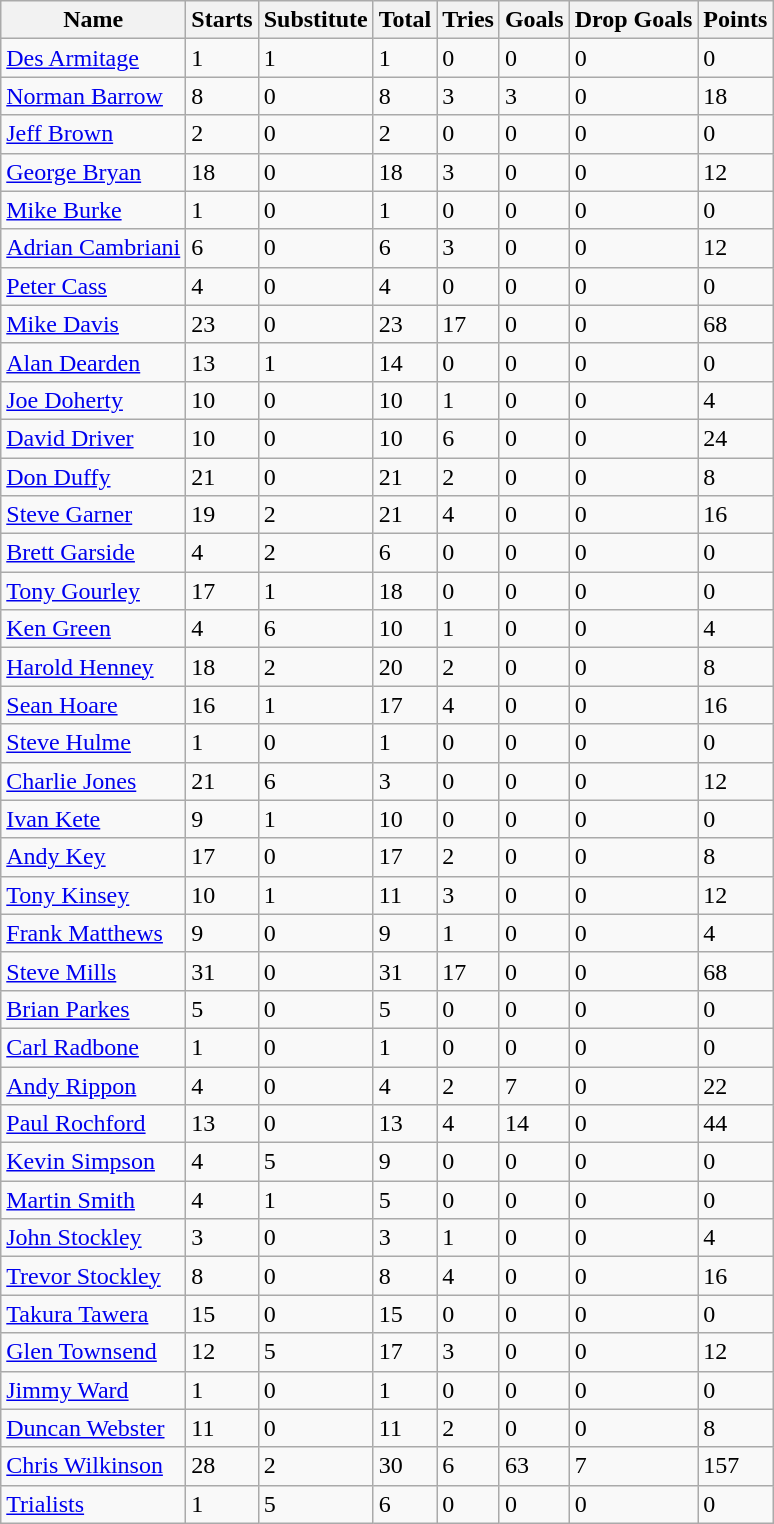<table class="wikitable sortable">
<tr>
<th>Name</th>
<th>Starts</th>
<th>Substitute</th>
<th>Total</th>
<th>Tries</th>
<th>Goals</th>
<th>Drop Goals</th>
<th>Points</th>
</tr>
<tr>
<td><a href='#'>Des Armitage</a></td>
<td>1</td>
<td>1</td>
<td>1</td>
<td>0</td>
<td>0</td>
<td>0</td>
<td>0</td>
</tr>
<tr>
<td><a href='#'>Norman Barrow</a></td>
<td>8</td>
<td>0</td>
<td>8</td>
<td>3</td>
<td>3</td>
<td>0</td>
<td>18</td>
</tr>
<tr>
<td><a href='#'>Jeff Brown</a></td>
<td>2</td>
<td>0</td>
<td>2</td>
<td>0</td>
<td>0</td>
<td>0</td>
<td>0</td>
</tr>
<tr>
<td><a href='#'>George Bryan</a></td>
<td>18</td>
<td>0</td>
<td>18</td>
<td>3</td>
<td>0</td>
<td>0</td>
<td>12</td>
</tr>
<tr>
<td><a href='#'>Mike Burke</a></td>
<td>1</td>
<td>0</td>
<td>1</td>
<td>0</td>
<td>0</td>
<td>0</td>
<td>0</td>
</tr>
<tr>
<td><a href='#'>Adrian Cambriani</a></td>
<td>6</td>
<td>0</td>
<td>6</td>
<td>3</td>
<td>0</td>
<td>0</td>
<td>12</td>
</tr>
<tr>
<td><a href='#'>Peter Cass</a></td>
<td>4</td>
<td>0</td>
<td>4</td>
<td>0</td>
<td>0</td>
<td>0</td>
<td>0</td>
</tr>
<tr>
<td><a href='#'>Mike Davis</a></td>
<td>23</td>
<td>0</td>
<td>23</td>
<td>17</td>
<td>0</td>
<td>0</td>
<td>68</td>
</tr>
<tr>
<td><a href='#'>Alan Dearden</a></td>
<td>13</td>
<td>1</td>
<td>14</td>
<td>0</td>
<td>0</td>
<td>0</td>
<td>0</td>
</tr>
<tr>
<td><a href='#'>Joe Doherty</a></td>
<td>10</td>
<td>0</td>
<td>10</td>
<td>1</td>
<td>0</td>
<td>0</td>
<td>4</td>
</tr>
<tr>
<td><a href='#'>David Driver</a></td>
<td>10</td>
<td>0</td>
<td>10</td>
<td>6</td>
<td>0</td>
<td>0</td>
<td>24</td>
</tr>
<tr>
<td><a href='#'>Don Duffy</a></td>
<td>21</td>
<td>0</td>
<td>21</td>
<td>2</td>
<td>0</td>
<td>0</td>
<td>8</td>
</tr>
<tr>
<td><a href='#'>Steve Garner</a></td>
<td>19</td>
<td>2</td>
<td>21</td>
<td>4</td>
<td>0</td>
<td>0</td>
<td>16</td>
</tr>
<tr>
<td><a href='#'>Brett Garside</a></td>
<td>4</td>
<td>2</td>
<td>6</td>
<td>0</td>
<td>0</td>
<td>0</td>
<td>0</td>
</tr>
<tr>
<td><a href='#'>Tony Gourley</a></td>
<td>17</td>
<td>1</td>
<td>18</td>
<td>0</td>
<td>0</td>
<td>0</td>
<td>0</td>
</tr>
<tr>
<td><a href='#'>Ken Green</a></td>
<td>4</td>
<td>6</td>
<td>10</td>
<td>1</td>
<td>0</td>
<td>0</td>
<td>4</td>
</tr>
<tr>
<td><a href='#'>Harold Henney</a></td>
<td>18</td>
<td>2</td>
<td>20</td>
<td>2</td>
<td>0</td>
<td>0</td>
<td>8</td>
</tr>
<tr>
<td><a href='#'>Sean Hoare</a></td>
<td>16</td>
<td>1</td>
<td>17</td>
<td>4</td>
<td>0</td>
<td>0</td>
<td>16</td>
</tr>
<tr>
<td><a href='#'>Steve Hulme</a></td>
<td>1</td>
<td>0</td>
<td>1</td>
<td>0</td>
<td>0</td>
<td>0</td>
<td>0</td>
</tr>
<tr>
<td><a href='#'>Charlie Jones</a></td>
<td>21</td>
<td>6</td>
<td>3</td>
<td>0</td>
<td>0</td>
<td>0</td>
<td>12</td>
</tr>
<tr>
<td><a href='#'>Ivan Kete</a></td>
<td>9</td>
<td>1</td>
<td>10</td>
<td>0</td>
<td>0</td>
<td>0</td>
<td>0</td>
</tr>
<tr>
<td><a href='#'>Andy Key</a></td>
<td>17</td>
<td>0</td>
<td>17</td>
<td>2</td>
<td>0</td>
<td>0</td>
<td>8</td>
</tr>
<tr>
<td><a href='#'>Tony Kinsey</a></td>
<td>10</td>
<td>1</td>
<td>11</td>
<td>3</td>
<td>0</td>
<td>0</td>
<td>12</td>
</tr>
<tr>
<td><a href='#'>Frank Matthews</a></td>
<td>9</td>
<td>0</td>
<td>9</td>
<td>1</td>
<td>0</td>
<td>0</td>
<td>4</td>
</tr>
<tr>
<td><a href='#'>Steve Mills</a></td>
<td>31</td>
<td>0</td>
<td>31</td>
<td>17</td>
<td>0</td>
<td>0</td>
<td>68</td>
</tr>
<tr>
<td><a href='#'>Brian Parkes</a></td>
<td>5</td>
<td>0</td>
<td>5</td>
<td>0</td>
<td>0</td>
<td>0</td>
<td>0</td>
</tr>
<tr>
<td><a href='#'>Carl Radbone</a></td>
<td>1</td>
<td>0</td>
<td>1</td>
<td>0</td>
<td>0</td>
<td>0</td>
<td>0</td>
</tr>
<tr>
<td><a href='#'>Andy Rippon</a></td>
<td>4</td>
<td>0</td>
<td>4</td>
<td>2</td>
<td>7</td>
<td>0</td>
<td>22</td>
</tr>
<tr>
<td><a href='#'>Paul Rochford</a></td>
<td>13</td>
<td>0</td>
<td>13</td>
<td>4</td>
<td>14</td>
<td>0</td>
<td>44</td>
</tr>
<tr>
<td><a href='#'>Kevin Simpson</a></td>
<td>4</td>
<td>5</td>
<td>9</td>
<td>0</td>
<td>0</td>
<td>0</td>
<td>0</td>
</tr>
<tr>
<td><a href='#'>Martin Smith</a></td>
<td>4</td>
<td>1</td>
<td>5</td>
<td>0</td>
<td>0</td>
<td>0</td>
<td>0</td>
</tr>
<tr>
<td><a href='#'>John Stockley</a></td>
<td>3</td>
<td>0</td>
<td>3</td>
<td>1</td>
<td>0</td>
<td>0</td>
<td>4</td>
</tr>
<tr>
<td><a href='#'>Trevor Stockley</a></td>
<td>8</td>
<td>0</td>
<td>8</td>
<td>4</td>
<td>0</td>
<td>0</td>
<td>16</td>
</tr>
<tr>
<td><a href='#'>Takura Tawera</a></td>
<td>15</td>
<td>0</td>
<td>15</td>
<td>0</td>
<td>0</td>
<td>0</td>
<td>0</td>
</tr>
<tr>
<td><a href='#'>Glen Townsend</a></td>
<td>12</td>
<td>5</td>
<td>17</td>
<td>3</td>
<td>0</td>
<td>0</td>
<td>12</td>
</tr>
<tr>
<td><a href='#'>Jimmy Ward</a></td>
<td>1</td>
<td>0</td>
<td>1</td>
<td>0</td>
<td>0</td>
<td>0</td>
<td>0</td>
</tr>
<tr>
<td><a href='#'>Duncan Webster</a></td>
<td>11</td>
<td>0</td>
<td>11</td>
<td>2</td>
<td>0</td>
<td>0</td>
<td>8</td>
</tr>
<tr>
<td><a href='#'>Chris Wilkinson</a></td>
<td>28</td>
<td>2</td>
<td>30</td>
<td>6</td>
<td>63</td>
<td>7</td>
<td>157</td>
</tr>
<tr>
<td><a href='#'>Trialists</a></td>
<td>1</td>
<td>5</td>
<td>6</td>
<td>0</td>
<td>0</td>
<td>0</td>
<td>0</td>
</tr>
</table>
